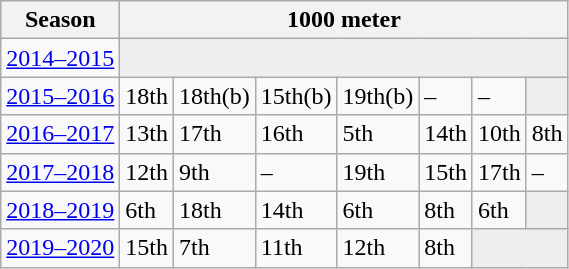<table class="wikitable" style="display: inline-table;">
<tr>
<th>Season</th>
<th colspan="12">1000 meter</th>
</tr>
<tr>
<td><a href='#'>2014–2015</a></td>
<td colspan="12" bgcolor=#EEEEEE></td>
</tr>
<tr>
<td><a href='#'>2015–2016</a></td>
<td>18th</td>
<td>18th(b)</td>
<td>15th(b)</td>
<td>19th(b)</td>
<td>–</td>
<td>–</td>
<td colspan="12" bgcolor=#EEEEEE></td>
</tr>
<tr>
<td><a href='#'>2016–2017</a></td>
<td>13th</td>
<td>17th</td>
<td>16th</td>
<td>5th</td>
<td>14th</td>
<td>10th</td>
<td>8th</td>
</tr>
<tr>
<td><a href='#'>2017–2018</a></td>
<td>12th</td>
<td>9th</td>
<td>–</td>
<td>19th</td>
<td>15th</td>
<td>17th</td>
<td>–</td>
</tr>
<tr>
<td><a href='#'>2018–2019</a></td>
<td>6th</td>
<td>18th</td>
<td>14th</td>
<td>6th</td>
<td>8th</td>
<td>6th</td>
<td colspan="12" bgcolor=#EEEEEE></td>
</tr>
<tr>
<td><a href='#'>2019–2020</a></td>
<td>15th</td>
<td>7th</td>
<td>11th</td>
<td>12th</td>
<td>8th</td>
<td colspan="2" bgcolor=#EEEEEE></td>
</tr>
</table>
